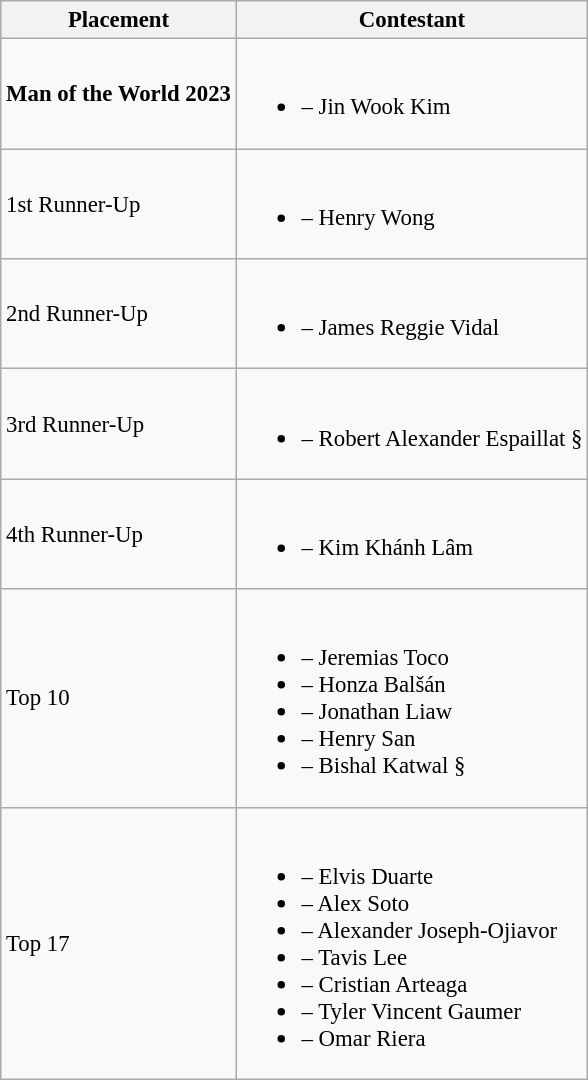<table class="wikitable sortable" style="font-size: 95%;">
<tr>
<th>Placement</th>
<th>Contestant</th>
</tr>
<tr>
<td><strong>Man of the World 2023</strong></td>
<td><br><ul><li> – Jin Wook Kim</li></ul></td>
</tr>
<tr>
<td>1st Runner-Up</td>
<td><br><ul><li> – Henry Wong</li></ul></td>
</tr>
<tr>
<td>2nd Runner-Up</td>
<td><br><ul><li> – James Reggie Vidal</li></ul></td>
</tr>
<tr>
<td>3rd Runner-Up</td>
<td><br><ul><li> – Robert Alexander Espaillat §</li></ul></td>
</tr>
<tr>
<td>4th Runner-Up</td>
<td><br><ul><li> – Kim Khánh Lâm</li></ul></td>
</tr>
<tr>
<td>Top 10</td>
<td><br><ul><li> – Jeremias Toco</li><li> – Honza Balšán</li><li> – Jonathan Liaw</li><li> – Henry San</li><li> – Bishal Katwal §</li></ul></td>
</tr>
<tr>
<td>Top 17</td>
<td><br><ul><li> – Elvis Duarte</li><li> – Alex Soto</li><li> – Alexander Joseph-Ojiavor</li><li> – Tavis Lee</li><li> – Cristian Arteaga</li><li> – Tyler Vincent Gaumer</li><li> – Omar Riera</li></ul></td>
</tr>
</table>
